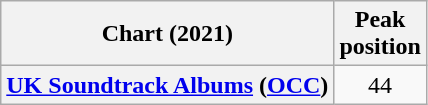<table class="wikitable plainrowheaders" style="text-align:center">
<tr>
<th scope="col">Chart (2021)</th>
<th scope="col">Peak<br>position</th>
</tr>
<tr>
<th scope="row"><a href='#'>UK Soundtrack Albums</a> (<a href='#'>OCC</a>)</th>
<td>44</td>
</tr>
</table>
